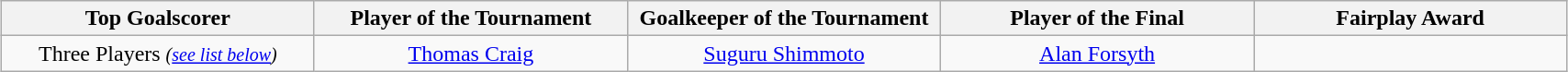<table class=wikitable style="margin:auto; text-align:center">
<tr>
<th style="width: 220px;">Top Goalscorer</th>
<th style="width: 220px;">Player of the Tournament</th>
<th style="width: 220px;">Goalkeeper of the Tournament</th>
<th style="width: 220px;">Player of the Final</th>
<th style="width: 220px;">Fairplay Award</th>
</tr>
<tr>
<td>Three Players <small><em>(<a href='#'>see list below</a>)</em></small></td>
<td> <a href='#'>Thomas Craig</a></td>
<td> <a href='#'>Suguru Shimmoto</a></td>
<td> <a href='#'>Alan Forsyth</a></td>
<td></td>
</tr>
</table>
